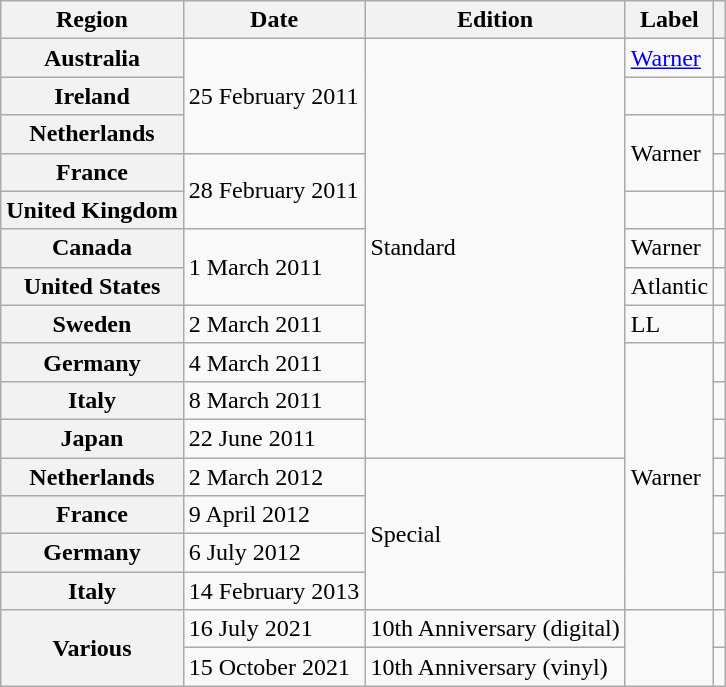<table class="wikitable plainrowheaders">
<tr>
<th scope="col">Region</th>
<th scope="col">Date</th>
<th scope="col">Edition</th>
<th scope="col">Label</th>
<th scope="col"></th>
</tr>
<tr>
<th scope="row">Australia</th>
<td rowspan="3">25 February 2011</td>
<td rowspan="11">Standard</td>
<td><a href='#'>Warner</a></td>
<td align="center"></td>
</tr>
<tr>
<th scope="row">Ireland</th>
<td></td>
<td align="center"></td>
</tr>
<tr>
<th scope="row">Netherlands</th>
<td rowspan="2">Warner</td>
<td align="center"></td>
</tr>
<tr>
<th scope="row">France</th>
<td rowspan="2">28 February 2011</td>
<td align="center"></td>
</tr>
<tr>
<th scope="row">United Kingdom</th>
<td></td>
<td align="center"></td>
</tr>
<tr>
<th scope="row">Canada</th>
<td rowspan="2">1 March 2011</td>
<td>Warner</td>
<td align="center"></td>
</tr>
<tr>
<th scope="row">United States</th>
<td>Atlantic</td>
<td align="center"></td>
</tr>
<tr>
<th scope="row">Sweden</th>
<td>2 March 2011</td>
<td>LL</td>
<td align="center"></td>
</tr>
<tr>
<th scope="row">Germany</th>
<td>4 March 2011</td>
<td rowspan="7">Warner</td>
<td align="center"></td>
</tr>
<tr>
<th scope="row">Italy</th>
<td>8 March 2011</td>
<td align="center"></td>
</tr>
<tr>
<th scope="row">Japan</th>
<td>22 June 2011</td>
<td align="center"></td>
</tr>
<tr>
<th scope="row">Netherlands</th>
<td>2 March 2012</td>
<td rowspan="4">Special</td>
<td align="center"></td>
</tr>
<tr>
<th scope="row">France</th>
<td>9 April 2012</td>
<td align="center"></td>
</tr>
<tr>
<th scope="row">Germany</th>
<td>6 July 2012</td>
<td align="center"></td>
</tr>
<tr>
<th scope="row">Italy</th>
<td>14 February 2013</td>
<td align="center"></td>
</tr>
<tr>
<th scope="row" rowspan="2">Various</th>
<td>16 July 2021</td>
<td>10th Anniversary (digital)</td>
<td rowspan="2"></td>
<td align="center"></td>
</tr>
<tr>
<td>15 October 2021</td>
<td>10th Anniversary (vinyl)</td>
<td align="center"></td>
</tr>
</table>
